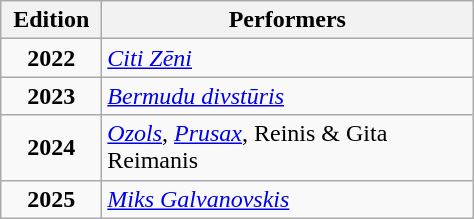<table class="wikitable">
<tr>
<th style="width:60px;">Edition</th>
<th style="width:240px;">Performers</th>
</tr>
<tr>
<td align="center"><strong>2022</strong></td>
<td><em><a href='#'>Citi Zēni</a></em></td>
</tr>
<tr>
<td align="center"><strong>2023</strong></td>
<td><em><a href='#'>Bermudu divstūris</a></em></td>
</tr>
<tr>
<td align="center"><strong>2024</strong></td>
<td><em><a href='#'>Ozols</a></em>, <em><a href='#'>Prusax</a></em>, Reinis & Gita Reimanis</td>
</tr>
<tr>
<td align="center"><strong>2025</strong></td>
<td><em><a href='#'>Miks Galvanovskis</a></em></td>
</tr>
</table>
